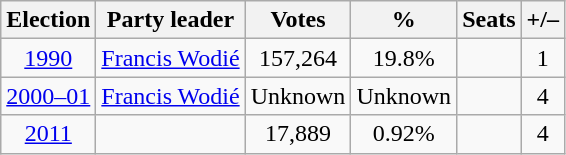<table class=wikitable style=text-align:center>
<tr>
<th><strong>Election</strong></th>
<th>Party leader</th>
<th><strong>Votes</strong></th>
<th><strong>%</strong></th>
<th><strong>Seats</strong></th>
<th>+/–</th>
</tr>
<tr>
<td><a href='#'>1990</a></td>
<td><a href='#'>Francis Wodié</a></td>
<td>157,264</td>
<td>19.8%</td>
<td></td>
<td> 1</td>
</tr>
<tr>
<td><a href='#'>2000–01</a></td>
<td><a href='#'>Francis Wodié</a></td>
<td>Unknown</td>
<td>Unknown</td>
<td></td>
<td> 4</td>
</tr>
<tr>
<td><a href='#'>2011</a></td>
<td></td>
<td>17,889</td>
<td>0.92%</td>
<td></td>
<td> 4</td>
</tr>
</table>
